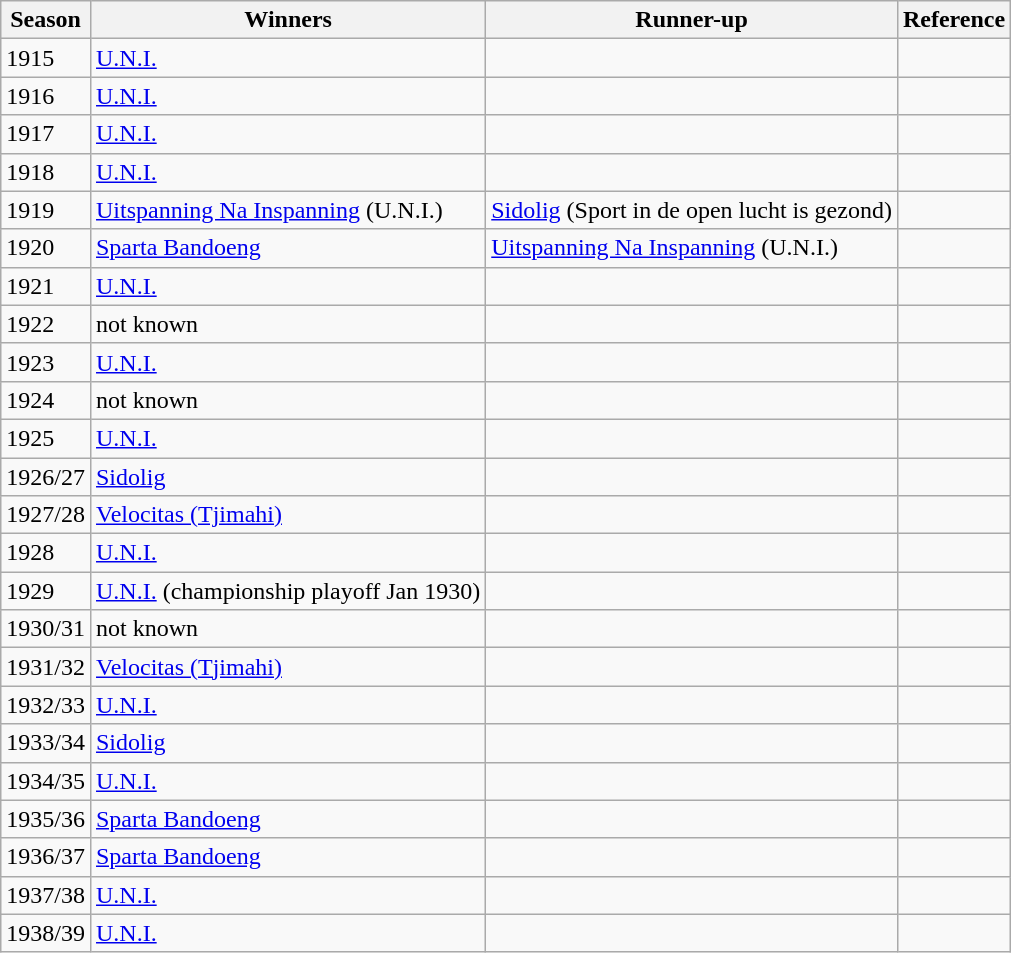<table class="wikitable">
<tr>
<th>Season</th>
<th>Winners</th>
<th>Runner-up</th>
<th>Reference</th>
</tr>
<tr>
<td>1915</td>
<td><a href='#'>U.N.I.</a></td>
<td></td>
<td></td>
</tr>
<tr>
<td>1916</td>
<td><a href='#'>U.N.I.</a></td>
<td></td>
<td></td>
</tr>
<tr>
<td>1917</td>
<td><a href='#'>U.N.I.</a></td>
<td></td>
<td></td>
</tr>
<tr>
<td>1918</td>
<td><a href='#'>U.N.I.</a></td>
<td></td>
<td></td>
</tr>
<tr>
<td>1919</td>
<td><a href='#'>Uitspanning Na Inspanning</a> (U.N.I.)</td>
<td><a href='#'>Sidolig</a> (Sport in de open lucht is gezond)</td>
<td></td>
</tr>
<tr>
<td>1920</td>
<td><a href='#'>Sparta Bandoeng</a></td>
<td><a href='#'>Uitspanning Na Inspanning</a> (U.N.I.)</td>
<td></td>
</tr>
<tr>
<td>1921</td>
<td><a href='#'>U.N.I.</a></td>
<td></td>
<td></td>
</tr>
<tr>
<td>1922</td>
<td>not known</td>
<td></td>
<td></td>
</tr>
<tr>
<td>1923</td>
<td><a href='#'>U.N.I.</a></td>
<td></td>
<td></td>
</tr>
<tr>
<td>1924</td>
<td>not known</td>
<td></td>
<td></td>
</tr>
<tr>
<td>1925</td>
<td><a href='#'>U.N.I.</a></td>
<td></td>
<td></td>
</tr>
<tr>
<td>1926/27</td>
<td><a href='#'>Sidolig</a></td>
<td></td>
<td></td>
</tr>
<tr>
<td>1927/28</td>
<td><a href='#'>Velocitas (Tjimahi)</a></td>
<td></td>
<td></td>
</tr>
<tr>
<td>1928</td>
<td><a href='#'>U.N.I.</a></td>
<td></td>
<td></td>
</tr>
<tr>
<td>1929</td>
<td><a href='#'>U.N.I.</a> (championship playoff Jan 1930)</td>
<td></td>
<td></td>
</tr>
<tr>
<td>1930/31</td>
<td>not known</td>
<td></td>
<td></td>
</tr>
<tr>
<td>1931/32</td>
<td><a href='#'>Velocitas (Tjimahi)</a></td>
<td></td>
<td></td>
</tr>
<tr>
<td>1932/33</td>
<td><a href='#'>U.N.I.</a></td>
<td></td>
<td></td>
</tr>
<tr>
<td>1933/34</td>
<td><a href='#'>Sidolig</a></td>
<td></td>
<td></td>
</tr>
<tr>
<td>1934/35</td>
<td><a href='#'>U.N.I.</a></td>
<td></td>
<td></td>
</tr>
<tr>
<td>1935/36</td>
<td><a href='#'>Sparta Bandoeng</a></td>
<td></td>
<td></td>
</tr>
<tr>
<td>1936/37</td>
<td><a href='#'>Sparta Bandoeng</a></td>
<td></td>
<td></td>
</tr>
<tr>
<td>1937/38</td>
<td><a href='#'>U.N.I.</a></td>
<td></td>
<td></td>
</tr>
<tr>
<td>1938/39</td>
<td><a href='#'>U.N.I.</a></td>
<td></td>
<td></td>
</tr>
</table>
